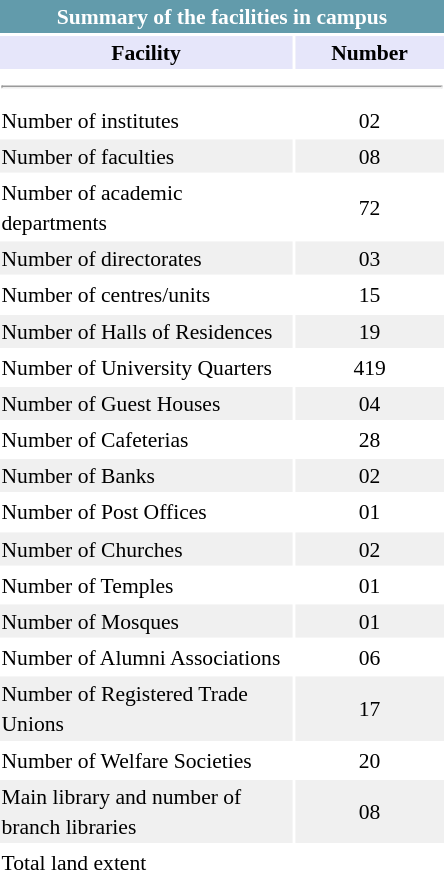<table class="toccolours" style="float:right; margin-left:1em; font-size:90%; line-height:1.4em; width:300px;">
<tr>
<th colspan="2" style="background:#629BAB; color:white; font-weight:bold"><strong>Summary of the facilities in campus</strong></th>
</tr>
<tr style="text-align:center; font-weight:bold;">
<td style="background:lavender; width:200px"><strong>Facility</strong></td>
<td style="background:lavender; width:100px"><strong>Number</strong></td>
</tr>
<tr>
<td colspan="2"><hr></td>
</tr>
<tr>
<td>Number of institutes</td>
<td align=center>02</td>
</tr>
<tr>
<td style="background:#f0f0f0">Number of faculties</td>
<td style="text-align:center; background:#f0f0f0">08</td>
</tr>
<tr>
<td>Number of academic departments</td>
<td align=center>72</td>
</tr>
<tr>
<td style="background:#f0f0f0">Number of directorates</td>
<td style="text-align:center; background:#f0f0f0">03</td>
</tr>
<tr>
<td>Number of centres/units</td>
<td align=center>15</td>
</tr>
<tr>
<td style="background:#f0f0f0">Number of Halls of Residences</td>
<td style="text-align:center; background:#f0f0f0">19</td>
</tr>
<tr>
<td>Number of University Quarters</td>
<td align=center>419</td>
</tr>
<tr>
<td style="background:#f0f0f0">Number of Guest Houses</td>
<td style="text-align:center; background:#f0f0f0">04</td>
</tr>
<tr>
<td>Number of Cafeterias</td>
<td align=center>28</td>
</tr>
<tr>
<td style="background:#f0f0f0">Number of Banks</td>
<td style="text-align:center; background:#f0f0f0">02</td>
</tr>
<tr>
<td>Number of Post Offices</td>
<td align=center>01</td>
</tr>
<tr>
<td style="background:#f0f0f0">Number of Churches</td>
<td style="text-align:center; background:#f0f0f0">02</td>
</tr>
<tr>
<td>Number of Temples</td>
<td align=center>01</td>
</tr>
<tr>
<td style="background:#f0f0f0">Number of Mosques</td>
<td style="text-align:center; background:#f0f0f0">01</td>
</tr>
<tr>
<td>Number of Alumni Associations</td>
<td align=center>06</td>
</tr>
<tr>
<td style="background:#f0f0f0">Number of Registered Trade Unions</td>
<td style="text-align:center; background:#f0f0f0">17</td>
</tr>
<tr>
<td>Number of Welfare Societies</td>
<td align=center>20</td>
</tr>
<tr>
<td style="background:#f0f0f0">Main library and number of branch libraries</td>
<td style="text-align:center; background:#f0f0f0">08</td>
</tr>
<tr>
<td>Total land extent</td>
<td align=center></td>
</tr>
</table>
